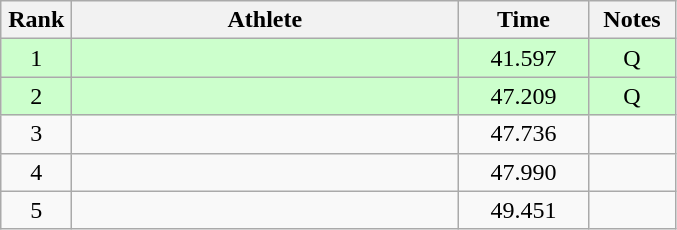<table class=wikitable style="text-align:center">
<tr>
<th width=40>Rank</th>
<th width=250>Athlete</th>
<th width=80>Time</th>
<th width=50>Notes</th>
</tr>
<tr bgcolor="ccffcc">
<td>1</td>
<td align=left></td>
<td>41.597</td>
<td>Q</td>
</tr>
<tr bgcolor="ccffcc">
<td>2</td>
<td align=left></td>
<td>47.209</td>
<td>Q</td>
</tr>
<tr>
<td>3</td>
<td align=left></td>
<td>47.736</td>
<td></td>
</tr>
<tr>
<td>4</td>
<td align=left></td>
<td>47.990</td>
<td></td>
</tr>
<tr>
<td>5</td>
<td align=left></td>
<td>49.451</td>
<td></td>
</tr>
</table>
